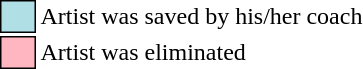<table class="toccolours"style="font-size: 100%; white-space: nowrap">
<tr>
<td style="background:#b0e0e6; border:1px solid black">     </td>
<td>Artist was saved by his/her coach</td>
</tr>
<tr>
<td style="background:lightpink; border:1px solid black">     </td>
<td>Artist was eliminated</td>
</tr>
</table>
